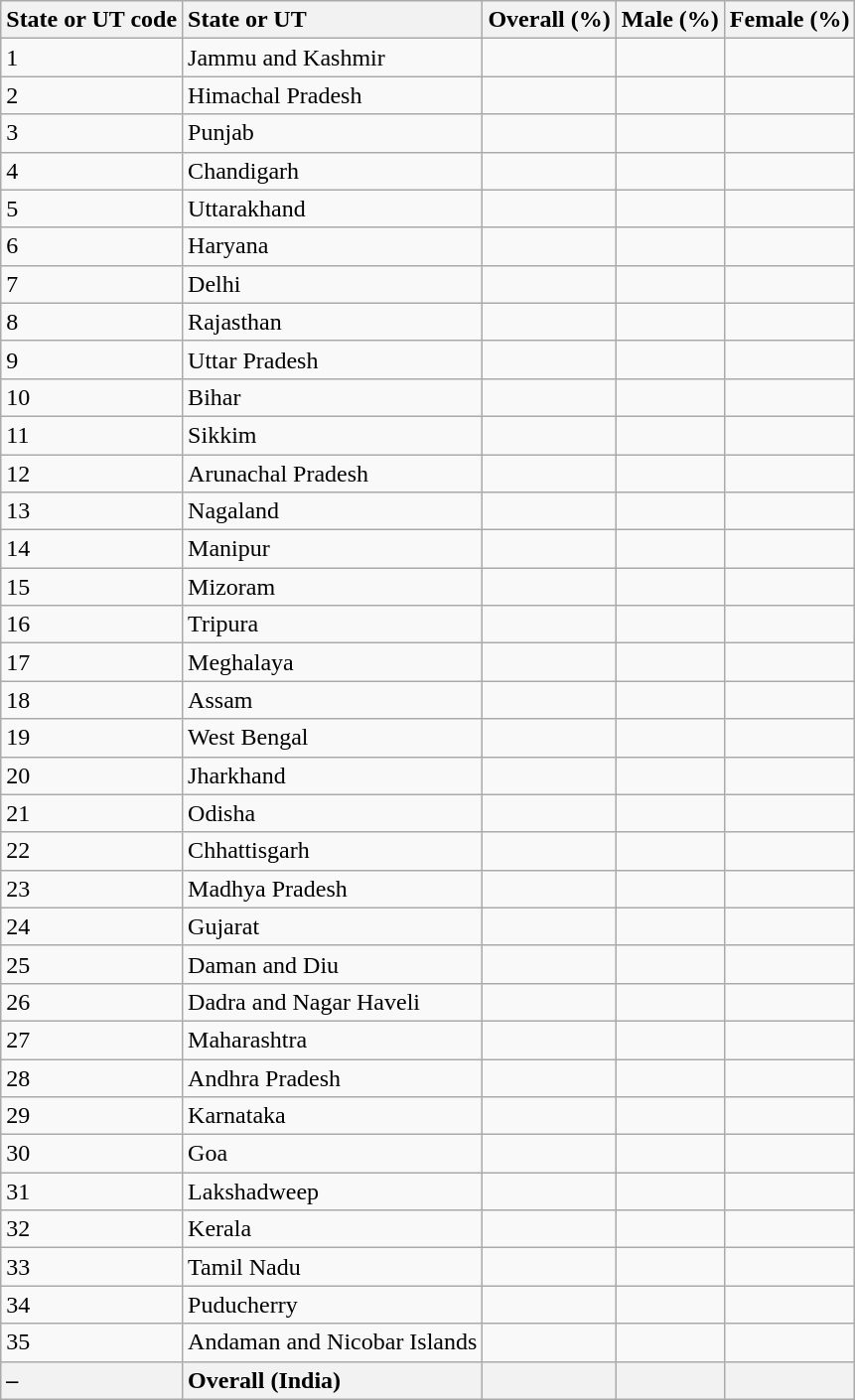<table class="wikitable sortable">
<tr>
<th scope="col" style="text-align: left;" data-sort-type="number">State or UT code</th>
<th scope="col" style="text-align: left;">State or UT</th>
<th scope="col" style="text-align: right;" data-sort-type="number">Overall (%)</th>
<th scope="col" style="text-align: right;" data-sort-type="number">Male (%)</th>
<th scope="col" style="text-align: right;" data-sort-type="number">Female (%)</th>
</tr>
<tr>
<td>1</td>
<td>Jammu and Kashmir</td>
<td></td>
<td></td>
<td></td>
</tr>
<tr>
<td>2</td>
<td>Himachal Pradesh</td>
<td></td>
<td></td>
<td></td>
</tr>
<tr>
<td>3</td>
<td>Punjab</td>
<td></td>
<td></td>
<td></td>
</tr>
<tr>
<td>4</td>
<td>Chandigarh</td>
<td></td>
<td></td>
<td></td>
</tr>
<tr>
<td>5</td>
<td>Uttarakhand</td>
<td></td>
<td></td>
<td></td>
</tr>
<tr>
<td>6</td>
<td>Haryana</td>
<td></td>
<td></td>
<td></td>
</tr>
<tr>
<td>7</td>
<td>Delhi</td>
<td></td>
<td></td>
<td></td>
</tr>
<tr>
<td>8</td>
<td>Rajasthan</td>
<td></td>
<td></td>
<td></td>
</tr>
<tr>
<td>9</td>
<td>Uttar Pradesh</td>
<td></td>
<td></td>
<td></td>
</tr>
<tr>
<td>10</td>
<td>Bihar</td>
<td></td>
<td></td>
<td></td>
</tr>
<tr>
<td>11</td>
<td>Sikkim</td>
<td></td>
<td></td>
<td></td>
</tr>
<tr>
<td>12</td>
<td>Arunachal Pradesh</td>
<td></td>
<td></td>
<td></td>
</tr>
<tr>
<td>13</td>
<td>Nagaland</td>
<td></td>
<td></td>
<td></td>
</tr>
<tr>
<td>14</td>
<td>Manipur</td>
<td></td>
<td></td>
<td></td>
</tr>
<tr>
<td>15</td>
<td>Mizoram</td>
<td></td>
<td></td>
<td></td>
</tr>
<tr>
<td>16</td>
<td>Tripura</td>
<td></td>
<td></td>
<td></td>
</tr>
<tr>
<td>17</td>
<td>Meghalaya</td>
<td></td>
<td></td>
<td></td>
</tr>
<tr>
<td>18</td>
<td>Assam</td>
<td></td>
<td></td>
<td></td>
</tr>
<tr>
<td>19</td>
<td>West Bengal</td>
<td></td>
<td></td>
<td></td>
</tr>
<tr>
<td>20</td>
<td>Jharkhand</td>
<td></td>
<td></td>
<td></td>
</tr>
<tr>
<td>21</td>
<td>Odisha</td>
<td></td>
<td></td>
<td></td>
</tr>
<tr>
<td>22</td>
<td>Chhattisgarh</td>
<td></td>
<td></td>
<td></td>
</tr>
<tr>
<td>23</td>
<td>Madhya Pradesh</td>
<td></td>
<td></td>
<td></td>
</tr>
<tr>
<td>24</td>
<td>Gujarat</td>
<td></td>
<td></td>
<td></td>
</tr>
<tr>
<td>25</td>
<td>Daman and Diu</td>
<td></td>
<td></td>
<td></td>
</tr>
<tr>
<td>26</td>
<td>Dadra and Nagar Haveli</td>
<td></td>
<td></td>
<td></td>
</tr>
<tr>
<td>27</td>
<td>Maharashtra</td>
<td></td>
<td></td>
<td></td>
</tr>
<tr>
<td>28</td>
<td>Andhra Pradesh</td>
<td></td>
<td></td>
<td></td>
</tr>
<tr>
<td>29</td>
<td>Karnataka</td>
<td></td>
<td></td>
<td></td>
</tr>
<tr>
<td>30</td>
<td>Goa</td>
<td></td>
<td></td>
<td></td>
</tr>
<tr>
<td>31</td>
<td>Lakshadweep</td>
<td></td>
<td></td>
<td></td>
</tr>
<tr>
<td>32</td>
<td>Kerala</td>
<td></td>
<td></td>
<td></td>
</tr>
<tr>
<td>33</td>
<td>Tamil Nadu</td>
<td></td>
<td></td>
<td></td>
</tr>
<tr>
<td>34</td>
<td>Puducherry</td>
<td></td>
<td></td>
<td></td>
</tr>
<tr>
<td>35</td>
<td>Andaman and Nicobar Islands</td>
<td></td>
<td></td>
<td></td>
</tr>
<tr>
<th style="text-align: left;">–</th>
<th style="text-align: left;">Overall (India)</th>
<th></th>
<th></th>
<th></th>
</tr>
</table>
